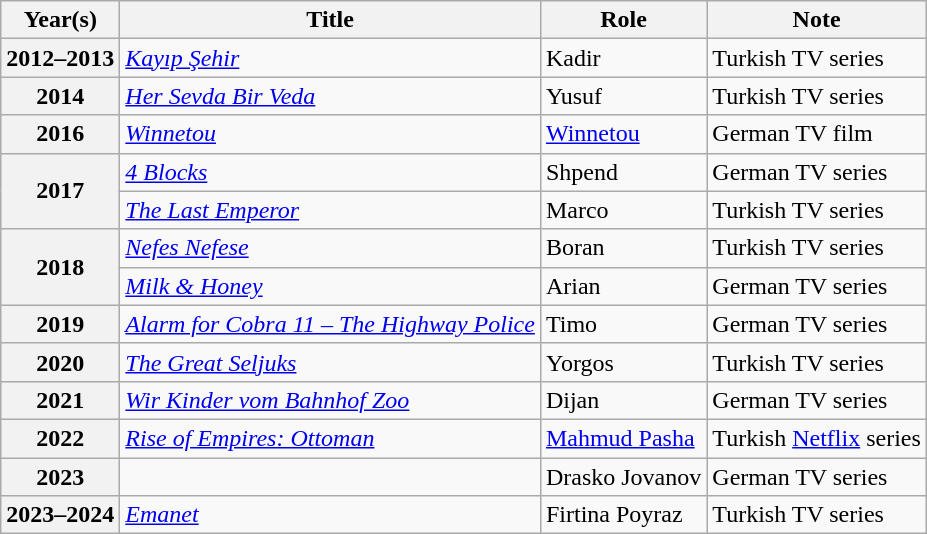<table class="wikitable plainrowheaders sortable">
<tr>
<th scope="col">Year(s)</th>
<th scope="col">Title</th>
<th scope="col">Role</th>
<th scope="col" class="unsortable">Note</th>
</tr>
<tr>
<th scope="row">2012–2013</th>
<td><em><a href='#'>Kayıp Şehir</a></em></td>
<td>Kadir</td>
<td>Turkish TV series</td>
</tr>
<tr>
<th scope="row">2014</th>
<td><em><a href='#'>Her Sevda Bir Veda</a></em></td>
<td>Yusuf</td>
<td>Turkish TV series</td>
</tr>
<tr>
<th scope="row">2016</th>
<td><em><a href='#'>Winnetou</a></em></td>
<td><a href='#'>Winnetou</a></td>
<td>German TV film</td>
</tr>
<tr>
<th scope="row" rowspan="2">2017</th>
<td><em><a href='#'>4 Blocks</a></em></td>
<td>Shpend</td>
<td>German TV series</td>
</tr>
<tr>
<td><em><a href='#'>The Last Emperor</a></em></td>
<td>Marco</td>
<td>Turkish TV series</td>
</tr>
<tr>
<th scope="row" rowspan="2">2018</th>
<td><em><a href='#'>Nefes Nefese</a></em></td>
<td>Boran</td>
<td>Turkish TV series</td>
</tr>
<tr>
<td><em><a href='#'>Milk & Honey</a></em></td>
<td>Arian</td>
<td>German TV series</td>
</tr>
<tr>
<th scope="row">2019</th>
<td><em><a href='#'>Alarm for Cobra 11 – The Highway Police</a></em></td>
<td>Timo</td>
<td>German TV series</td>
</tr>
<tr>
<th scope="row">2020</th>
<td><em><a href='#'>The Great Seljuks</a></em></td>
<td>Yorgos</td>
<td>Turkish TV series</td>
</tr>
<tr>
<th scope="row">2021</th>
<td><em><a href='#'>Wir Kinder vom Bahnhof Zoo</a></em></td>
<td>Dijan</td>
<td>German TV series</td>
</tr>
<tr>
<th scope="row">2022</th>
<td><em><a href='#'>Rise of Empires: Ottoman</a></em></td>
<td><a href='#'>Mahmud Pasha</a></td>
<td>Turkish <a href='#'>Netflix</a> series</td>
</tr>
<tr>
<th scope="row">2023</th>
<td><em></em></td>
<td>Drasko Jovanov</td>
<td>German TV series</td>
</tr>
<tr>
<th scope="row">2023–2024</th>
<td><em><a href='#'>Emanet</a></em></td>
<td>Firtina Poyraz</td>
<td>Turkish TV series</td>
</tr>
</table>
